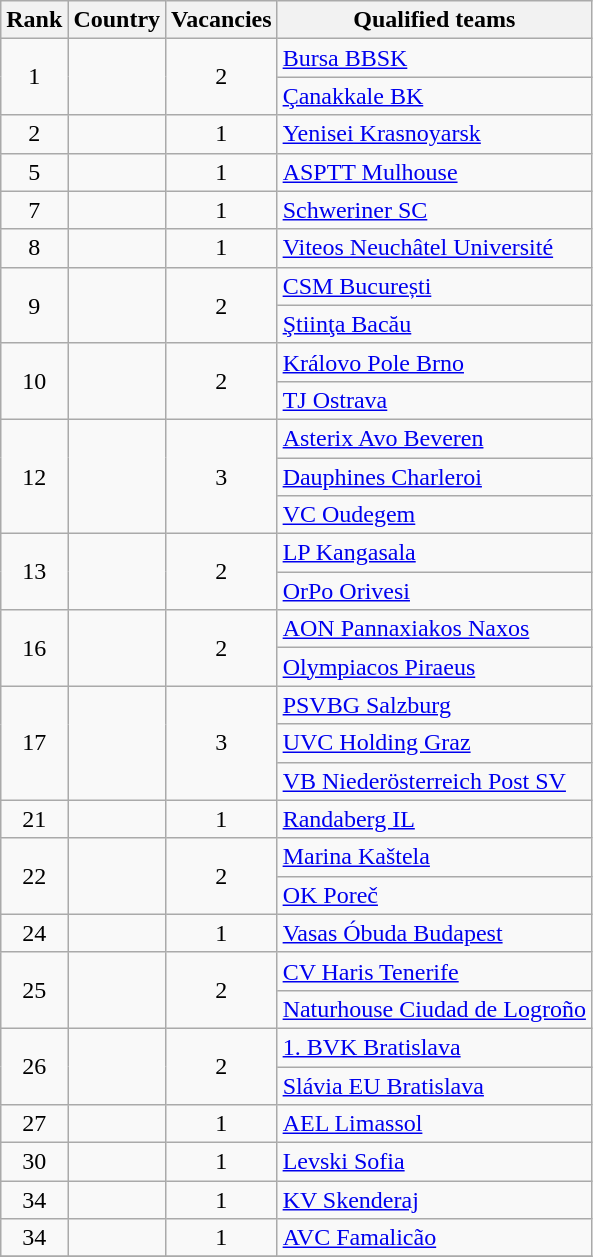<table class="wikitable" style="text-align:left">
<tr>
<th>Rank</th>
<th>Country</th>
<th>Vacancies</th>
<th>Qualified teams</th>
</tr>
<tr>
<td align="center" rowspan="2">1</td>
<td rowspan="2"></td>
<td align="center" rowspan="2">2</td>
<td><a href='#'>Bursa BBSK</a></td>
</tr>
<tr>
<td><a href='#'>Çanakkale BK</a></td>
</tr>
<tr>
<td align="center">2</td>
<td></td>
<td align="center">1</td>
<td><a href='#'>Yenisei Krasnoyarsk</a></td>
</tr>
<tr>
<td align="center">5</td>
<td></td>
<td align="center">1</td>
<td><a href='#'>ASPTT Mulhouse</a></td>
</tr>
<tr>
<td align="center">7</td>
<td></td>
<td align="center">1</td>
<td><a href='#'>Schweriner SC</a></td>
</tr>
<tr>
<td align="center">8</td>
<td></td>
<td align="center">1</td>
<td><a href='#'>Viteos Neuchâtel Université</a></td>
</tr>
<tr>
<td align="center" rowspan="2">9</td>
<td rowspan="2"></td>
<td align="center" rowspan="2">2</td>
<td><a href='#'>CSM București</a></td>
</tr>
<tr>
<td><a href='#'>Ştiinţa Bacău</a></td>
</tr>
<tr>
<td align="center" rowspan="2">10</td>
<td rowspan="2"></td>
<td align="center" rowspan="2">2</td>
<td><a href='#'>Královo Pole Brno</a></td>
</tr>
<tr>
<td><a href='#'>TJ Ostrava</a></td>
</tr>
<tr>
<td align="center" rowspan="3">12</td>
<td rowspan="3"></td>
<td align="center" rowspan="3">3</td>
<td><a href='#'>Asterix Avo Beveren</a></td>
</tr>
<tr>
<td><a href='#'>Dauphines Charleroi</a></td>
</tr>
<tr>
<td><a href='#'>VC Oudegem</a></td>
</tr>
<tr>
<td align="center" rowspan="2">13</td>
<td rowspan="2"></td>
<td align="center" rowspan="2">2</td>
<td><a href='#'>LP Kangasala</a></td>
</tr>
<tr>
<td><a href='#'>OrPo Orivesi</a></td>
</tr>
<tr>
<td align="center" rowspan="2">16</td>
<td rowspan="2"></td>
<td align="center" rowspan="2">2</td>
<td><a href='#'>AON Pannaxiakos Naxos</a></td>
</tr>
<tr>
<td><a href='#'>Olympiacos Piraeus</a></td>
</tr>
<tr>
<td align="center" rowspan="3">17</td>
<td rowspan="3"></td>
<td align="center" rowspan="3">3</td>
<td><a href='#'>PSVBG Salzburg</a></td>
</tr>
<tr>
<td><a href='#'>UVC Holding Graz</a></td>
</tr>
<tr>
<td><a href='#'>VB Niederösterreich Post SV</a></td>
</tr>
<tr>
<td align="center">21</td>
<td></td>
<td align="center">1</td>
<td><a href='#'>Randaberg IL</a></td>
</tr>
<tr>
<td align="center" rowspan="2">22</td>
<td rowspan="2"></td>
<td align="center" rowspan="2">2</td>
<td><a href='#'>Marina Kaštela</a></td>
</tr>
<tr>
<td><a href='#'>OK Poreč</a></td>
</tr>
<tr>
<td align="center">24</td>
<td></td>
<td align="center">1</td>
<td><a href='#'>Vasas Óbuda Budapest</a></td>
</tr>
<tr>
<td align="center" rowspan="2">25</td>
<td rowspan="2"></td>
<td align="center" rowspan="2">2</td>
<td><a href='#'>CV Haris Tenerife</a></td>
</tr>
<tr>
<td><a href='#'>Naturhouse Ciudad de Logroño</a></td>
</tr>
<tr>
<td align="center" rowspan="2">26</td>
<td rowspan="2"></td>
<td align="center" rowspan="2">2</td>
<td><a href='#'>1. BVK Bratislava</a></td>
</tr>
<tr>
<td><a href='#'>Slávia EU Bratislava</a></td>
</tr>
<tr>
<td align="center">27</td>
<td></td>
<td align="center">1</td>
<td><a href='#'>AEL Limassol</a></td>
</tr>
<tr>
<td align="center">30</td>
<td></td>
<td align="center">1</td>
<td><a href='#'>Levski Sofia</a></td>
</tr>
<tr>
<td align="center">34</td>
<td></td>
<td align="center">1</td>
<td><a href='#'>KV Skenderaj</a></td>
</tr>
<tr>
<td align="center">34</td>
<td></td>
<td align="center">1</td>
<td><a href='#'>AVC Famalicão</a></td>
</tr>
<tr>
</tr>
</table>
